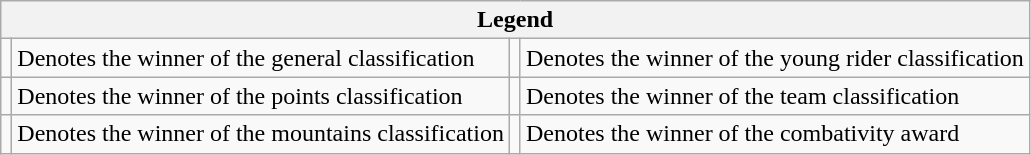<table class="wikitable">
<tr>
<th colspan="4">Legend</th>
</tr>
<tr>
<td></td>
<td>Denotes the winner of the general classification</td>
<td></td>
<td>Denotes the winner of the young rider classification</td>
</tr>
<tr>
<td></td>
<td>Denotes the winner of the points classification</td>
<td></td>
<td>Denotes the winner of the team classification</td>
</tr>
<tr>
<td></td>
<td>Denotes the winner of the mountains classification</td>
<td></td>
<td>Denotes the winner of the combativity award</td>
</tr>
</table>
